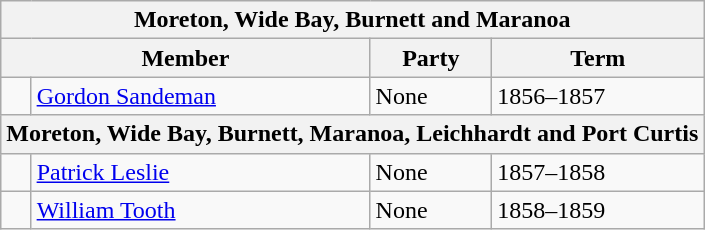<table class="wikitable">
<tr>
<th colspan="4">Moreton, Wide Bay, Burnett and Maranoa</th>
</tr>
<tr>
<th colspan="2">Member</th>
<th>Party</th>
<th>Term</th>
</tr>
<tr>
<td> </td>
<td><a href='#'>Gordon Sandeman</a></td>
<td>None</td>
<td>1856–1857</td>
</tr>
<tr>
<th colspan="4">Moreton, Wide Bay, Burnett, Maranoa, Leichhardt and Port Curtis</th>
</tr>
<tr>
<td> </td>
<td><a href='#'>Patrick Leslie</a></td>
<td>None</td>
<td>1857–1858</td>
</tr>
<tr>
<td> </td>
<td><a href='#'>William Tooth</a></td>
<td>None</td>
<td>1858–1859</td>
</tr>
</table>
